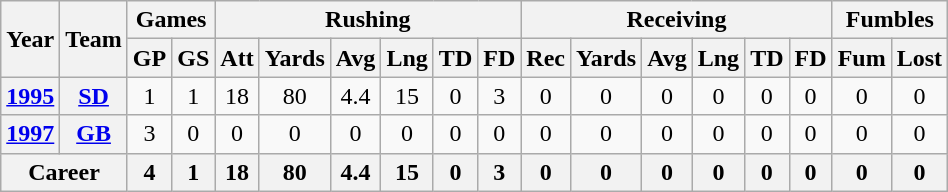<table class="wikitable" style="text-align:center;">
<tr>
<th rowspan="2">Year</th>
<th rowspan="2">Team</th>
<th colspan="2">Games</th>
<th colspan="6">Rushing</th>
<th colspan="6">Receiving</th>
<th colspan="2">Fumbles</th>
</tr>
<tr>
<th>GP</th>
<th>GS</th>
<th>Att</th>
<th>Yards</th>
<th>Avg</th>
<th>Lng</th>
<th>TD</th>
<th>FD</th>
<th>Rec</th>
<th>Yards</th>
<th>Avg</th>
<th>Lng</th>
<th>TD</th>
<th>FD</th>
<th>Fum</th>
<th>Lost</th>
</tr>
<tr>
<th><a href='#'>1995</a></th>
<th><a href='#'>SD</a></th>
<td>1</td>
<td>1</td>
<td>18</td>
<td>80</td>
<td>4.4</td>
<td>15</td>
<td>0</td>
<td>3</td>
<td>0</td>
<td>0</td>
<td>0</td>
<td>0</td>
<td>0</td>
<td>0</td>
<td>0</td>
<td>0</td>
</tr>
<tr>
<th><a href='#'>1997</a></th>
<th><a href='#'>GB</a></th>
<td>3</td>
<td>0</td>
<td>0</td>
<td>0</td>
<td>0</td>
<td>0</td>
<td>0</td>
<td>0</td>
<td>0</td>
<td>0</td>
<td>0</td>
<td>0</td>
<td>0</td>
<td>0</td>
<td>0</td>
<td>0</td>
</tr>
<tr>
<th colspan="2">Career</th>
<th>4</th>
<th>1</th>
<th>18</th>
<th>80</th>
<th>4.4</th>
<th>15</th>
<th>0</th>
<th>3</th>
<th>0</th>
<th>0</th>
<th>0</th>
<th>0</th>
<th>0</th>
<th>0</th>
<th>0</th>
<th>0</th>
</tr>
</table>
